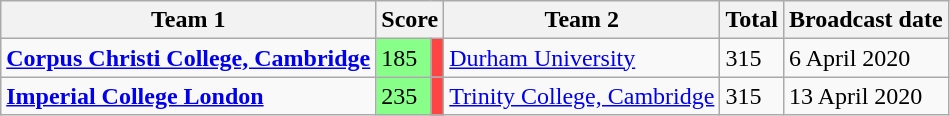<table class="wikitable">
<tr>
<th>Team 1</th>
<th colspan="2">Score</th>
<th>Team 2</th>
<th>Total</th>
<th>Broadcast date</th>
</tr>
<tr>
<td><strong><a href='#'>Corpus Christi College, Cambridge</a></strong></td>
<td style="background:#88ff88">185</td>
<td style="background:#f44;"></td>
<td><a href='#'>Durham University</a></td>
<td>315</td>
<td>6 April 2020</td>
</tr>
<tr>
<td><strong><a href='#'>Imperial College London</a></strong></td>
<td style="background:#88ff88">235</td>
<td style="background:#f44;"></td>
<td><a href='#'>Trinity College, Cambridge</a></td>
<td>315</td>
<td>13 April 2020</td>
</tr>
</table>
